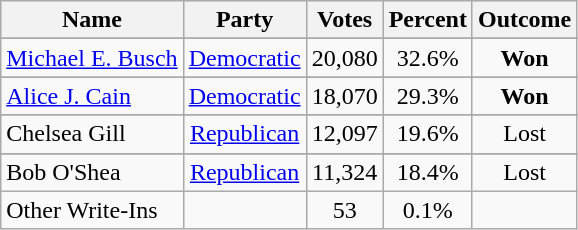<table class=wikitable style="text-align:center">
<tr>
<th>Name</th>
<th>Party</th>
<th>Votes</th>
<th>Percent</th>
<th>Outcome</th>
</tr>
<tr>
</tr>
<tr>
<td align=left><a href='#'>Michael E. Busch</a></td>
<td><a href='#'>Democratic</a></td>
<td>20,080</td>
<td>32.6%</td>
<td><strong>Won</strong></td>
</tr>
<tr>
</tr>
<tr>
<td align=left><a href='#'>Alice J. Cain</a></td>
<td><a href='#'>Democratic</a></td>
<td>18,070</td>
<td>29.3%</td>
<td><strong>Won</strong></td>
</tr>
<tr>
</tr>
<tr>
<td align=left>Chelsea Gill</td>
<td><a href='#'>Republican</a></td>
<td>12,097</td>
<td>19.6%</td>
<td>Lost</td>
</tr>
<tr>
</tr>
<tr>
<td align=left>Bob O'Shea</td>
<td><a href='#'>Republican</a></td>
<td>11,324</td>
<td>18.4%</td>
<td>Lost</td>
</tr>
<tr>
<td align=left>Other Write-Ins</td>
<td></td>
<td>53</td>
<td>0.1%</td>
<td></td>
</tr>
</table>
